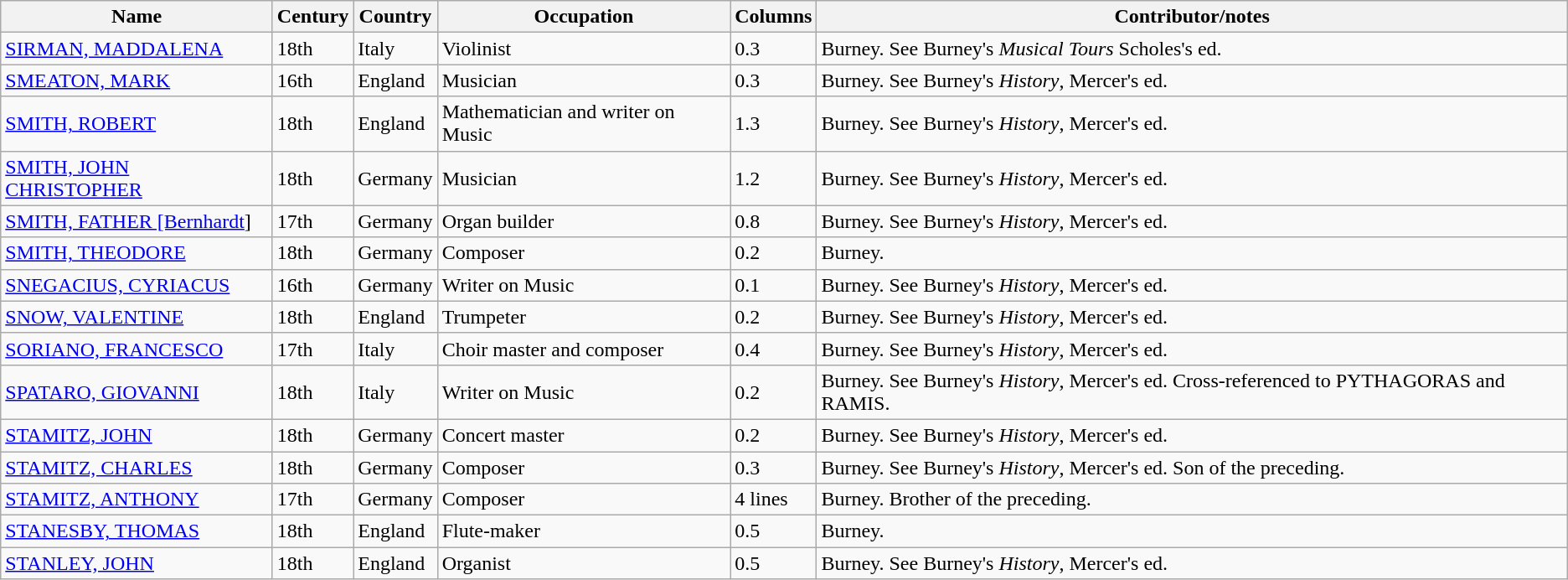<table class="wikitable">
<tr>
<th>Name</th>
<th>Century</th>
<th>Country</th>
<th>Occupation</th>
<th>Columns</th>
<th>Contributor/notes</th>
</tr>
<tr>
<td><a href='#'>SIRMAN, MADDALENA</a></td>
<td>18th</td>
<td>Italy</td>
<td>Violinist</td>
<td>0.3</td>
<td>Burney. See Burney's <em>Musical Tours</em> Scholes's ed.</td>
</tr>
<tr>
<td><a href='#'>SMEATON, MARK</a></td>
<td>16th</td>
<td>England</td>
<td>Musician</td>
<td>0.3</td>
<td>Burney. See Burney's <em>History</em>, Mercer's ed.</td>
</tr>
<tr>
<td><a href='#'>SMITH, ROBERT</a></td>
<td>18th</td>
<td>England</td>
<td>Mathematician and writer on Music</td>
<td>1.3</td>
<td>Burney. See Burney's <em>History</em>, Mercer's ed.</td>
</tr>
<tr>
<td><a href='#'>SMITH, JOHN CHRISTOPHER</a></td>
<td>18th</td>
<td>Germany</td>
<td>Musician</td>
<td>1.2</td>
<td>Burney. See Burney's <em>History</em>, Mercer's ed.</td>
</tr>
<tr>
<td><a href='#'>SMITH, FATHER [Bernhardt</a>]</td>
<td>17th</td>
<td>Germany</td>
<td>Organ builder</td>
<td>0.8</td>
<td>Burney. See Burney's <em>History</em>, Mercer's ed.</td>
</tr>
<tr>
<td><a href='#'>SMITH, THEODORE</a></td>
<td>18th</td>
<td>Germany</td>
<td>Composer</td>
<td>0.2</td>
<td>Burney.</td>
</tr>
<tr>
<td><a href='#'>SNEGACIUS, CYRIACUS</a></td>
<td>16th</td>
<td>Germany</td>
<td>Writer on Music</td>
<td>0.1</td>
<td>Burney. See Burney's <em>History</em>, Mercer's ed.</td>
</tr>
<tr>
<td><a href='#'>SNOW, VALENTINE</a></td>
<td>18th</td>
<td>England</td>
<td>Trumpeter</td>
<td>0.2</td>
<td>Burney. See Burney's <em>History</em>, Mercer's ed.</td>
</tr>
<tr>
<td><a href='#'>SORIANO, FRANCESCO</a></td>
<td>17th</td>
<td>Italy</td>
<td>Choir master and composer</td>
<td>0.4</td>
<td>Burney. See Burney's <em>History</em>, Mercer's ed.</td>
</tr>
<tr>
<td><a href='#'>SPATARO, GIOVANNI</a></td>
<td>18th</td>
<td>Italy</td>
<td>Writer on Music</td>
<td>0.2</td>
<td>Burney. See Burney's <em>History</em>, Mercer's ed. Cross-referenced to PYTHAGORAS and RAMIS.</td>
</tr>
<tr>
<td><a href='#'>STAMITZ, JOHN</a></td>
<td>18th</td>
<td>Germany</td>
<td>Concert master</td>
<td>0.2</td>
<td>Burney. See Burney's <em>History</em>, Mercer's ed.</td>
</tr>
<tr>
<td><a href='#'>STAMITZ, CHARLES</a></td>
<td>18th</td>
<td>Germany</td>
<td>Composer</td>
<td>0.3</td>
<td>Burney. See Burney's <em>History</em>, Mercer's ed. Son of the preceding.</td>
</tr>
<tr>
<td><a href='#'>STAMITZ, ANTHONY</a></td>
<td>17th</td>
<td>Germany</td>
<td>Composer</td>
<td>4 lines</td>
<td>Burney. Brother of the preceding.</td>
</tr>
<tr>
<td><a href='#'>STANESBY, THOMAS</a></td>
<td>18th</td>
<td>England</td>
<td>Flute-maker</td>
<td>0.5</td>
<td>Burney.</td>
</tr>
<tr>
<td><a href='#'>STANLEY, JOHN</a></td>
<td>18th</td>
<td>England</td>
<td>Organist</td>
<td>0.5</td>
<td>Burney. See Burney's <em>History</em>, Mercer's ed.</td>
</tr>
</table>
